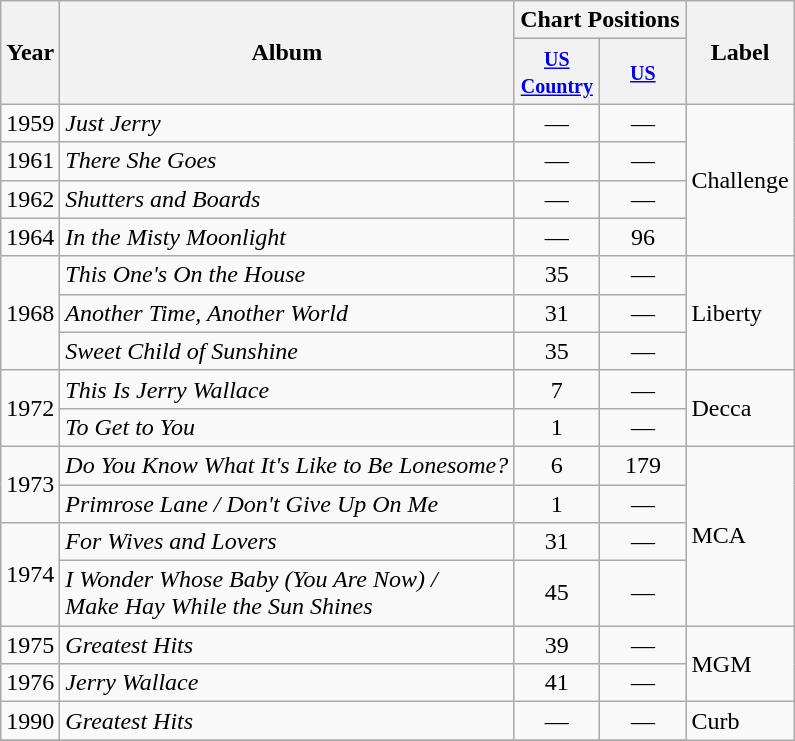<table class="wikitable">
<tr>
<th rowspan="2">Year</th>
<th rowspan="2">Album</th>
<th colspan="2">Chart Positions</th>
<th rowspan="2">Label</th>
</tr>
<tr>
<th style="width:50px;"><small><a href='#'>US Country</a></small></th>
<th style="width:50px;"><small><a href='#'>US</a></small></th>
</tr>
<tr>
<td>1959</td>
<td><em>Just Jerry</em></td>
<td style="text-align:center;">—</td>
<td style="text-align:center;">—</td>
<td rowspan="4">Challenge</td>
</tr>
<tr>
<td>1961</td>
<td><em>There She Goes</em></td>
<td style="text-align:center;">—</td>
<td style="text-align:center;">—</td>
</tr>
<tr>
<td>1962</td>
<td><em>Shutters and Boards</em></td>
<td style="text-align:center;">—</td>
<td style="text-align:center;">—</td>
</tr>
<tr>
<td>1964</td>
<td><em>In the Misty Moonlight</em></td>
<td style="text-align:center;">—</td>
<td style="text-align:center;">96</td>
</tr>
<tr>
<td rowspan="3">1968</td>
<td><em>This One's On the House</em></td>
<td style="text-align:center;">35</td>
<td style="text-align:center;">—</td>
<td rowspan="3">Liberty</td>
</tr>
<tr>
<td><em>Another Time, Another World</em></td>
<td style="text-align:center;">31</td>
<td style="text-align:center;">—</td>
</tr>
<tr>
<td><em>Sweet Child of Sunshine</em></td>
<td style="text-align:center;">35</td>
<td style="text-align:center;">—</td>
</tr>
<tr>
<td rowspan="2">1972</td>
<td><em>This Is Jerry Wallace</em></td>
<td style="text-align:center;">7</td>
<td style="text-align:center;">—</td>
<td rowspan="2">Decca</td>
</tr>
<tr>
<td><em>To Get to You</em></td>
<td style="text-align:center;">1</td>
<td style="text-align:center;">—</td>
</tr>
<tr>
<td rowspan="2">1973</td>
<td><em>Do You Know What It's Like to Be Lonesome?</em></td>
<td style="text-align:center;">6</td>
<td style="text-align:center;">179</td>
<td rowspan="4">MCA</td>
</tr>
<tr>
<td><em>Primrose Lane / Don't Give Up On Me</em></td>
<td style="text-align:center;">1</td>
<td style="text-align:center;">—</td>
</tr>
<tr>
<td rowspan="2">1974</td>
<td><em>For Wives and Lovers</em></td>
<td style="text-align:center;">31</td>
<td style="text-align:center;">—</td>
</tr>
<tr>
<td><em>I Wonder Whose Baby (You Are Now) /<br>Make Hay While the Sun Shines</em></td>
<td style="text-align:center;">45</td>
<td style="text-align:center;">—</td>
</tr>
<tr>
<td>1975</td>
<td><em>Greatest Hits</em></td>
<td style="text-align:center;">39</td>
<td style="text-align:center;">—</td>
<td rowspan="2">MGM</td>
</tr>
<tr>
<td>1976</td>
<td><em>Jerry Wallace</em></td>
<td style="text-align:center;">41</td>
<td style="text-align:center;">—</td>
</tr>
<tr>
<td>1990</td>
<td><em>Greatest Hits</em></td>
<td style="text-align:center;">—</td>
<td style="text-align:center;">—</td>
<td rowspan="2">Curb</td>
</tr>
<tr>
</tr>
</table>
